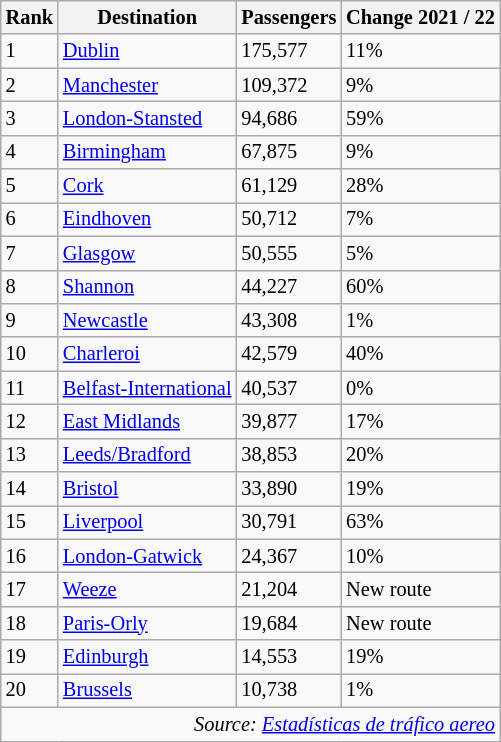<table class="wikitable" style="font-size: 85%; width:align">
<tr>
<th>Rank</th>
<th>Destination</th>
<th>Passengers</th>
<th>Change 2021 / 22</th>
</tr>
<tr>
<td>1</td>
<td> <a href='#'>Dublin</a></td>
<td>175,577</td>
<td> 11%</td>
</tr>
<tr>
<td>2</td>
<td> <a href='#'>Manchester</a></td>
<td>109,372</td>
<td> 9%</td>
</tr>
<tr>
<td>3</td>
<td> <a href='#'>London-Stansted</a></td>
<td>94,686</td>
<td> 59%</td>
</tr>
<tr>
<td>4</td>
<td> <a href='#'>Birmingham</a></td>
<td>67,875</td>
<td> 9%</td>
</tr>
<tr>
<td>5</td>
<td> <a href='#'>Cork</a></td>
<td>61,129</td>
<td> 28%</td>
</tr>
<tr>
<td>6</td>
<td> <a href='#'>Eindhoven</a></td>
<td>50,712</td>
<td> 7%</td>
</tr>
<tr>
<td>7</td>
<td> <a href='#'>Glasgow</a></td>
<td>50,555</td>
<td> 5%</td>
</tr>
<tr>
<td>8</td>
<td> <a href='#'>Shannon</a></td>
<td>44,227</td>
<td> 60%</td>
</tr>
<tr>
<td>9</td>
<td> <a href='#'>Newcastle</a></td>
<td>43,308</td>
<td> 1%</td>
</tr>
<tr>
<td>10</td>
<td> <a href='#'>Charleroi</a></td>
<td>42,579</td>
<td> 40%</td>
</tr>
<tr>
<td>11</td>
<td> <a href='#'>Belfast-International</a></td>
<td>40,537</td>
<td> 0%</td>
</tr>
<tr>
<td>12</td>
<td> <a href='#'>East Midlands</a></td>
<td>39,877</td>
<td> 17%</td>
</tr>
<tr>
<td>13</td>
<td> <a href='#'>Leeds/Bradford</a></td>
<td>38,853</td>
<td> 20%</td>
</tr>
<tr>
<td>14</td>
<td> <a href='#'>Bristol</a></td>
<td>33,890</td>
<td> 19%</td>
</tr>
<tr>
<td>15</td>
<td> <a href='#'>Liverpool</a></td>
<td>30,791</td>
<td> 63%</td>
</tr>
<tr>
<td>16</td>
<td> <a href='#'>London-Gatwick</a></td>
<td>24,367</td>
<td> 10%</td>
</tr>
<tr>
<td>17</td>
<td> <a href='#'>Weeze</a></td>
<td>21,204</td>
<td> New route</td>
</tr>
<tr>
<td>18</td>
<td> <a href='#'>Paris-Orly</a></td>
<td>19,684</td>
<td> New route</td>
</tr>
<tr>
<td>19</td>
<td> <a href='#'>Edinburgh</a></td>
<td>14,553</td>
<td> 19%</td>
</tr>
<tr>
<td>20</td>
<td> <a href='#'>Brussels</a></td>
<td>10,738</td>
<td> 1%</td>
</tr>
<tr>
<td colspan="4" style="text-align:right;"><em>Source: <a href='#'>Estadísticas de tráfico aereo</a></em></td>
</tr>
</table>
